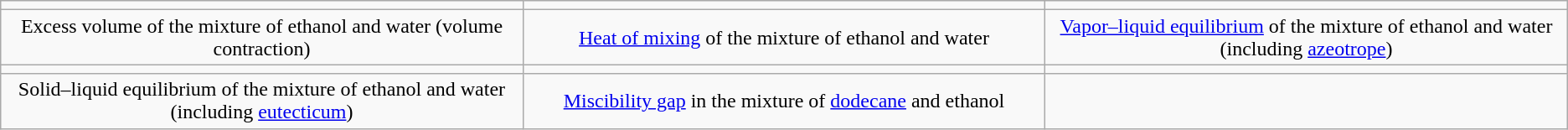<table class="wikitable" style="text-align:center">
<tr>
<td style="width:33%;"></td>
<td style="width:33%;"></td>
<td style="width:33%;"></td>
</tr>
<tr>
<td>Excess volume of the mixture of ethanol and water (volume contraction)</td>
<td><a href='#'>Heat of mixing</a> of the mixture of ethanol and water</td>
<td><a href='#'>Vapor–liquid equilibrium</a> of the mixture of ethanol and water (including <a href='#'>azeotrope</a>)</td>
</tr>
<tr>
<td style="width:33%;"></td>
<td style="width:33%;"></td>
<td></td>
</tr>
<tr>
<td>Solid–liquid equilibrium of the mixture of ethanol and water (including <a href='#'>eutecticum</a>)</td>
<td><a href='#'>Miscibility gap</a> in the mixture of <a href='#'>dodecane</a> and ethanol</td>
</tr>
</table>
